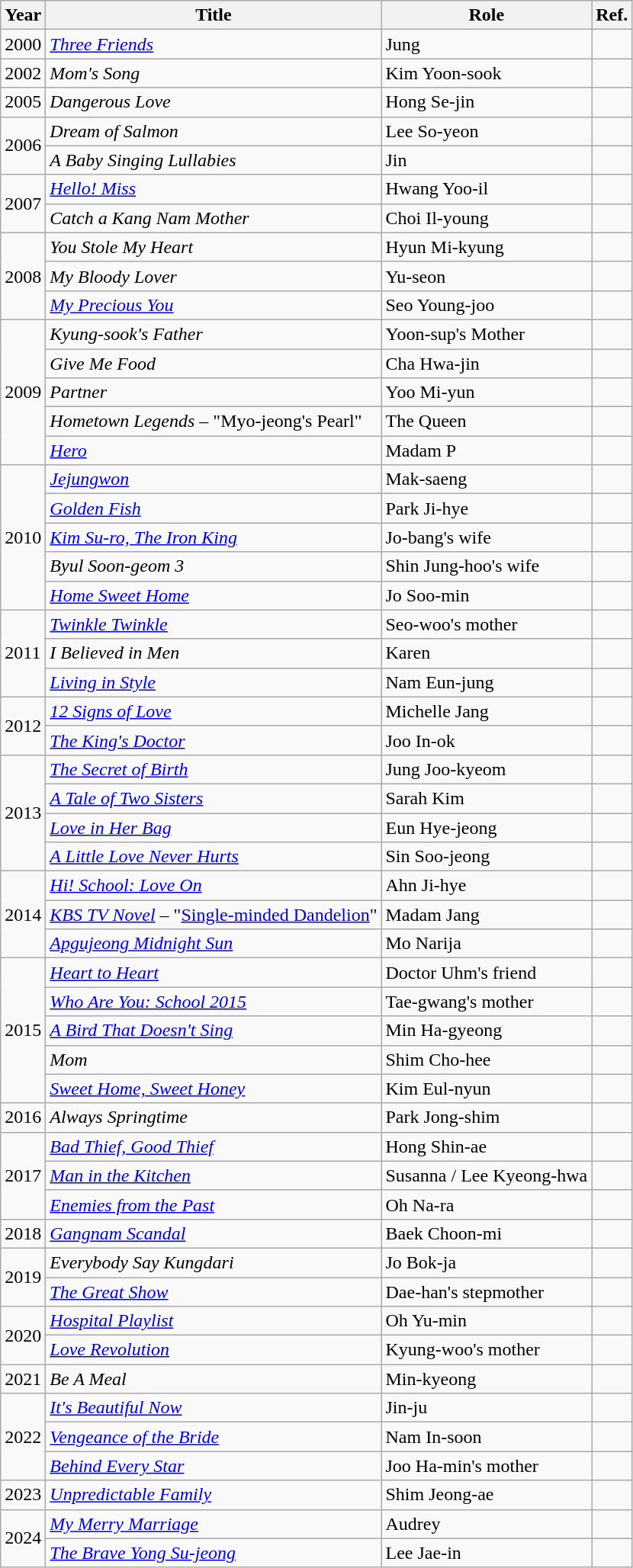<table class="wikitable">
<tr>
<th>Year</th>
<th>Title</th>
<th>Role</th>
<th>Ref.</th>
</tr>
<tr>
<td>2000</td>
<td><em><a href='#'>Three Friends</a></em></td>
<td>Jung</td>
<td></td>
</tr>
<tr>
<td>2002</td>
<td><em>Mom's Song</em></td>
<td>Kim Yoon-sook</td>
<td></td>
</tr>
<tr>
<td>2005</td>
<td><em>Dangerous Love</em></td>
<td>Hong Se-jin</td>
<td></td>
</tr>
<tr>
<td rowspan=2>2006</td>
<td><em>Dream of Salmon</em></td>
<td>Lee So-yeon</td>
<td></td>
</tr>
<tr>
<td><em>A Baby Singing Lullabies</em></td>
<td>Jin</td>
<td></td>
</tr>
<tr>
<td rowspan=2>2007</td>
<td><em><a href='#'>Hello! Miss</a></em></td>
<td>Hwang Yoo-il</td>
<td></td>
</tr>
<tr>
<td><em>Catch a Kang Nam Mother</em></td>
<td>Choi Il-young</td>
<td></td>
</tr>
<tr>
<td rowspan=3>2008</td>
<td><em>You Stole My Heart</em></td>
<td>Hyun Mi-kyung</td>
<td></td>
</tr>
<tr>
<td><em>My Bloody Lover</em></td>
<td>Yu-seon</td>
<td></td>
</tr>
<tr>
<td><em><a href='#'>My Precious You</a></em></td>
<td>Seo Young-joo</td>
<td></td>
</tr>
<tr>
<td rowspan=5>2009</td>
<td><em>Kyung-sook's Father</em></td>
<td>Yoon-sup's Mother</td>
<td></td>
</tr>
<tr>
<td><em>Give Me Food</em></td>
<td>Cha Hwa-jin</td>
<td></td>
</tr>
<tr>
<td><em>Partner </em></td>
<td>Yoo Mi-yun</td>
<td></td>
</tr>
<tr>
<td><em>Hometown Legends</em> – "Myo-jeong's Pearl"</td>
<td>The Queen</td>
<td></td>
</tr>
<tr>
<td><em><a href='#'>Hero</a></em></td>
<td>Madam P</td>
<td></td>
</tr>
<tr>
<td rowspan=5>2010</td>
<td><em><a href='#'>Jejungwon</a></em></td>
<td>Mak-saeng</td>
<td></td>
</tr>
<tr>
<td><em><a href='#'>Golden Fish</a></em></td>
<td>Park Ji-hye</td>
<td></td>
</tr>
<tr>
<td><em><a href='#'>Kim Su-ro, The Iron King</a></em></td>
<td>Jo-bang's wife</td>
<td></td>
</tr>
<tr>
<td><em>Byul Soon-geom 3</em></td>
<td>Shin Jung-hoo's wife</td>
<td></td>
</tr>
<tr>
<td><em><a href='#'>Home Sweet Home</a></em></td>
<td>Jo Soo-min</td>
<td></td>
</tr>
<tr>
<td rowspan=3>2011</td>
<td><em><a href='#'>Twinkle Twinkle</a></em></td>
<td>Seo-woo's mother</td>
<td></td>
</tr>
<tr>
<td><em>I Believed in Men</em></td>
<td>Karen</td>
<td></td>
</tr>
<tr>
<td><em><a href='#'>Living in Style</a></em></td>
<td>Nam Eun-jung</td>
<td></td>
</tr>
<tr>
<td rowspan=2>2012</td>
<td><em><a href='#'>12 Signs of Love</a></em></td>
<td>Michelle Jang</td>
<td></td>
</tr>
<tr>
<td><em><a href='#'>The King's Doctor</a></em></td>
<td>Joo In-ok</td>
<td></td>
</tr>
<tr>
<td rowspan=4>2013</td>
<td><em><a href='#'>The Secret of Birth</a></em></td>
<td>Jung Joo-kyeom</td>
<td></td>
</tr>
<tr>
<td><em><a href='#'>A Tale of Two Sisters</a></em></td>
<td>Sarah Kim</td>
<td></td>
</tr>
<tr>
<td><em><a href='#'>Love in Her Bag</a></em></td>
<td>Eun Hye-jeong</td>
<td></td>
</tr>
<tr>
<td><em><a href='#'>A Little Love Never Hurts</a></em></td>
<td>Sin Soo-jeong</td>
<td></td>
</tr>
<tr>
<td rowspan=3>2014</td>
<td><em><a href='#'>Hi! School: Love On</a></em></td>
<td>Ahn Ji-hye</td>
<td></td>
</tr>
<tr>
<td><em><a href='#'>KBS TV Novel</a></em> – "<a href='#'>Single-minded Dandelion</a>"</td>
<td>Madam Jang</td>
<td></td>
</tr>
<tr>
<td><em><a href='#'>Apgujeong Midnight Sun</a></em></td>
<td>Mo Narija</td>
<td></td>
</tr>
<tr>
<td rowspan=5>2015</td>
<td><em><a href='#'>Heart to Heart</a></em></td>
<td>Doctor Uhm's friend</td>
<td></td>
</tr>
<tr>
<td><em><a href='#'>Who Are You: School 2015</a></em></td>
<td>Tae-gwang's mother</td>
<td></td>
</tr>
<tr>
<td><em><a href='#'>A Bird That Doesn't Sing</a></em></td>
<td>Min Ha-gyeong</td>
<td></td>
</tr>
<tr>
<td><em>Mom</em></td>
<td>Shim Cho-hee</td>
<td></td>
</tr>
<tr>
<td><em><a href='#'>Sweet Home, Sweet Honey</a></em></td>
<td>Kim Eul-nyun</td>
<td></td>
</tr>
<tr>
<td>2016</td>
<td><em>Always Springtime</em></td>
<td>Park Jong-shim</td>
<td></td>
</tr>
<tr>
<td rowspan=3>2017</td>
<td><em><a href='#'>Bad Thief, Good Thief</a></em></td>
<td>Hong Shin-ae</td>
<td></td>
</tr>
<tr>
<td><em><a href='#'>Man in the Kitchen</a></em></td>
<td>Susanna / Lee Kyeong-hwa</td>
<td></td>
</tr>
<tr>
<td><em><a href='#'>Enemies from the Past</a></em></td>
<td>Oh Na-ra</td>
<td></td>
</tr>
<tr>
<td>2018</td>
<td><em><a href='#'>Gangnam Scandal</a></em></td>
<td>Baek Choon-mi</td>
<td></td>
</tr>
<tr>
<td rowspan=2>2019</td>
<td><em>Everybody Say Kungdari</em></td>
<td>Jo Bok-ja</td>
<td></td>
</tr>
<tr>
<td><em><a href='#'>The Great Show</a></em></td>
<td>Dae-han's stepmother</td>
<td></td>
</tr>
<tr>
<td rowspan=2>2020</td>
<td><em><a href='#'>Hospital Playlist</a></em></td>
<td>Oh Yu-min</td>
<td></td>
</tr>
<tr>
<td><em><a href='#'>Love Revolution</a></em></td>
<td>Kyung-woo's mother</td>
<td></td>
</tr>
<tr>
<td>2021</td>
<td><em>Be A Meal</em></td>
<td>Min-kyeong</td>
<td></td>
</tr>
<tr>
<td rowspan=3>2022</td>
<td><em><a href='#'>It's Beautiful Now</a></em></td>
<td>Jin-ju</td>
<td></td>
</tr>
<tr>
<td><em><a href='#'>Vengeance of the Bride</a></em></td>
<td>Nam In-soon</td>
<td></td>
</tr>
<tr>
<td><em><a href='#'>Behind Every Star</a></em></td>
<td>Joo Ha-min's mother</td>
<td></td>
</tr>
<tr>
<td>2023</td>
<td><em><a href='#'>Unpredictable Family</a></em></td>
<td>Shim Jeong-ae</td>
<td style="text-align:center"></td>
</tr>
<tr>
<td rowspan="2">2024</td>
<td><em><a href='#'>My Merry Marriage</a></em></td>
<td>Audrey</td>
<td style="text-align:center"></td>
</tr>
<tr>
<td><em><a href='#'>The Brave Yong Su-jeong</a></em></td>
<td>Lee Jae-in</td>
<td></td>
</tr>
</table>
